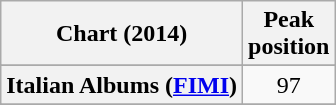<table class="wikitable plainrowheaders sortable" style="text-align:center;" border="1">
<tr>
<th scope="col">Chart (2014)</th>
<th scope="col">Peak<br>position</th>
</tr>
<tr>
</tr>
<tr>
</tr>
<tr>
<th scope="row">Italian Albums (<a href='#'>FIMI</a>)</th>
<td align="center">97</td>
</tr>
<tr>
</tr>
<tr>
</tr>
<tr>
</tr>
<tr>
</tr>
<tr>
</tr>
<tr>
</tr>
</table>
